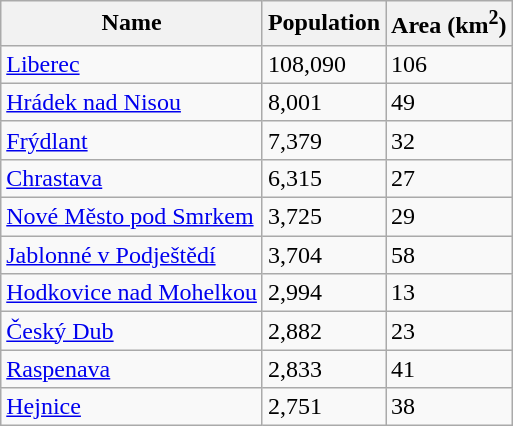<table class="wikitable sortable">
<tr>
<th>Name</th>
<th>Population</th>
<th>Area (km<sup>2</sup>)</th>
</tr>
<tr>
<td><a href='#'>Liberec</a></td>
<td>108,090</td>
<td>106</td>
</tr>
<tr>
<td><a href='#'>Hrádek nad Nisou</a></td>
<td>8,001</td>
<td>49</td>
</tr>
<tr>
<td><a href='#'>Frýdlant</a></td>
<td>7,379</td>
<td>32</td>
</tr>
<tr>
<td><a href='#'>Chrastava</a></td>
<td>6,315</td>
<td>27</td>
</tr>
<tr>
<td><a href='#'>Nové Město pod Smrkem</a></td>
<td>3,725</td>
<td>29</td>
</tr>
<tr>
<td><a href='#'>Jablonné v Podještědí</a></td>
<td>3,704</td>
<td>58</td>
</tr>
<tr>
<td><a href='#'>Hodkovice nad Mohelkou</a></td>
<td>2,994</td>
<td>13</td>
</tr>
<tr>
<td><a href='#'>Český Dub</a></td>
<td>2,882</td>
<td>23</td>
</tr>
<tr>
<td><a href='#'>Raspenava</a></td>
<td>2,833</td>
<td>41</td>
</tr>
<tr>
<td><a href='#'>Hejnice</a></td>
<td>2,751</td>
<td>38</td>
</tr>
</table>
